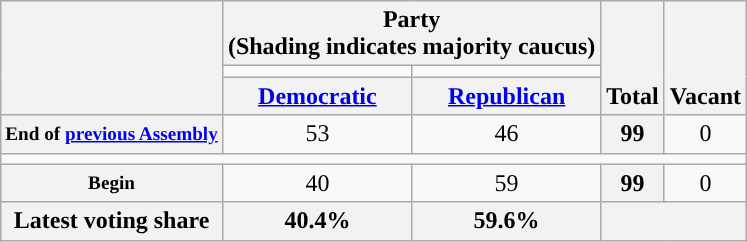<table class=wikitable style="text-align:center">
<tr style="vertical-align:bottom;">
<th rowspan=3></th>
<th colspan=2>Party <div>(Shading indicates majority caucus)</div></th>
<th rowspan=3>Total</th>
<th rowspan=3>Vacant</th>
</tr>
<tr style="height:5px">
<td style="background-color:"></td>
<td style="background-color:"></td>
</tr>
<tr>
<th><a href='#'>Democratic</a></th>
<th><a href='#'>Republican</a></th>
</tr>
<tr>
<th nowrap style="font-size:80%">End of <a href='#'>previous Assembly</a></th>
<td>53</td>
<td>46</td>
<th>99</th>
<td>0</td>
</tr>
<tr>
<td colspan=5></td>
</tr>
<tr>
<th nowrap style="font-size:80%">Begin</th>
<td>40</td>
<td>59</td>
<th>99</th>
<td>0</td>
</tr>
<tr>
<th>Latest voting share</th>
<th>40.4%</th>
<th>59.6%</th>
<th colspan=2></th>
</tr>
</table>
